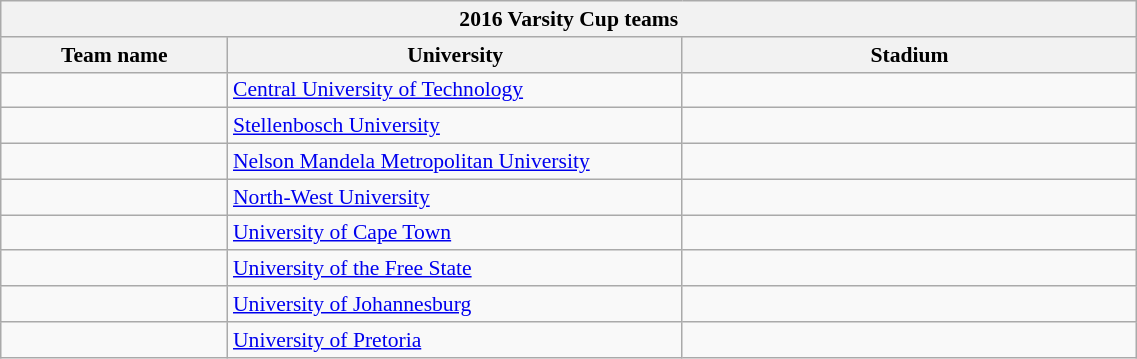<table class="wikitable" style="text-align:left; font-size:90%; width:60%;">
<tr>
<th colspan=4 align=center><strong>2016 Varsity Cup teams</strong></th>
</tr>
<tr>
<th width="20%">Team name</th>
<th width="40%">University</th>
<th width="40%">Stadium</th>
</tr>
<tr>
<td></td>
<td><a href='#'>Central University of Technology</a></td>
<td></td>
</tr>
<tr>
<td></td>
<td><a href='#'>Stellenbosch University</a></td>
<td></td>
</tr>
<tr>
<td></td>
<td><a href='#'>Nelson Mandela Metropolitan University</a></td>
<td></td>
</tr>
<tr>
<td></td>
<td><a href='#'>North-West University</a></td>
<td></td>
</tr>
<tr>
<td></td>
<td><a href='#'>University of Cape Town</a></td>
<td></td>
</tr>
<tr>
<td></td>
<td><a href='#'>University of the Free State</a></td>
<td></td>
</tr>
<tr>
<td></td>
<td><a href='#'>University of Johannesburg</a></td>
<td></td>
</tr>
<tr>
<td></td>
<td><a href='#'>University of Pretoria</a></td>
<td></td>
</tr>
</table>
